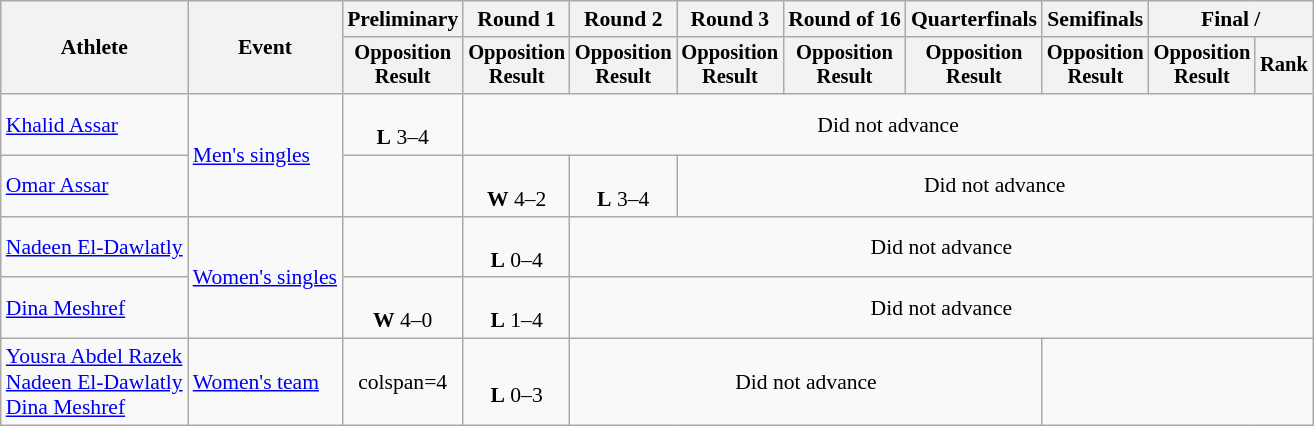<table class="wikitable" style="font-size:90%;">
<tr>
<th rowspan=2>Athlete</th>
<th rowspan=2>Event</th>
<th>Preliminary</th>
<th>Round 1</th>
<th>Round 2</th>
<th>Round 3</th>
<th>Round of 16</th>
<th>Quarterfinals</th>
<th>Semifinals</th>
<th colspan=2>Final / </th>
</tr>
<tr style="font-size:95%">
<th>Opposition<br>Result</th>
<th>Opposition<br>Result</th>
<th>Opposition<br>Result</th>
<th>Opposition<br>Result</th>
<th>Opposition<br>Result</th>
<th>Opposition<br>Result</th>
<th>Opposition<br>Result</th>
<th>Opposition<br>Result</th>
<th>Rank</th>
</tr>
<tr align=center>
<td align=left><a href='#'>Khalid Assar</a></td>
<td align=left rowspan=2><a href='#'>Men's singles</a></td>
<td><br><strong>L</strong> 3–4</td>
<td colspan=8>Did not advance</td>
</tr>
<tr align=center>
<td align=left><a href='#'>Omar Assar</a></td>
<td></td>
<td><br><strong>W</strong> 4–2</td>
<td><br><strong>L</strong> 3–4</td>
<td colspan=6>Did not advance</td>
</tr>
<tr align=center>
<td align=left><a href='#'>Nadeen El-Dawlatly</a></td>
<td align=left rowspan=2><a href='#'>Women's singles</a></td>
<td></td>
<td><br><strong>L</strong> 0–4</td>
<td colspan=7>Did not advance</td>
</tr>
<tr align=center>
<td align=left><a href='#'>Dina Meshref</a></td>
<td><br><strong>W</strong> 4–0</td>
<td><br><strong>L</strong> 1–4</td>
<td colspan=7>Did not advance</td>
</tr>
<tr align=center>
<td align=left><a href='#'>Yousra Abdel Razek</a><br><a href='#'>Nadeen El-Dawlatly</a><br><a href='#'>Dina Meshref</a></td>
<td align=left><a href='#'>Women's team</a></td>
<td>colspan=4 </td>
<td><br><strong>L</strong> 0–3</td>
<td colspan=4>Did not advance</td>
</tr>
</table>
